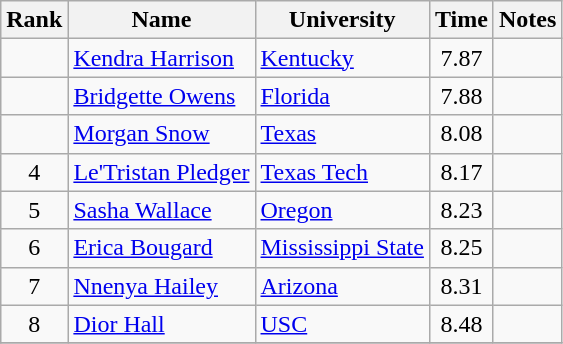<table class="wikitable sortable" style="text-align:center">
<tr>
<th>Rank</th>
<th>Name</th>
<th>University</th>
<th>Time</th>
<th>Notes</th>
</tr>
<tr>
<td></td>
<td align=left><a href='#'>Kendra Harrison</a></td>
<td align=left><a href='#'>Kentucky</a></td>
<td>7.87</td>
<td></td>
</tr>
<tr>
<td></td>
<td align=left><a href='#'>Bridgette Owens</a></td>
<td align=left><a href='#'>Florida</a></td>
<td>7.88</td>
<td></td>
</tr>
<tr>
<td></td>
<td align=left><a href='#'>Morgan Snow</a></td>
<td align=left><a href='#'>Texas</a></td>
<td>8.08</td>
<td></td>
</tr>
<tr>
<td>4</td>
<td align=left><a href='#'>Le'Tristan Pledger</a></td>
<td align=left><a href='#'>Texas Tech</a></td>
<td>8.17</td>
<td></td>
</tr>
<tr>
<td>5</td>
<td align=left><a href='#'>Sasha Wallace</a></td>
<td align=left><a href='#'>Oregon</a></td>
<td>8.23</td>
<td></td>
</tr>
<tr>
<td>6</td>
<td align=left><a href='#'>Erica Bougard</a></td>
<td align=left><a href='#'>Mississippi State</a></td>
<td>8.25</td>
<td></td>
</tr>
<tr>
<td>7</td>
<td align=left><a href='#'>Nnenya Hailey</a></td>
<td align=left><a href='#'>Arizona</a></td>
<td>8.31</td>
<td></td>
</tr>
<tr>
<td>8</td>
<td align=left><a href='#'>Dior Hall</a></td>
<td align=left><a href='#'>USC</a></td>
<td>8.48</td>
<td></td>
</tr>
<tr>
</tr>
</table>
